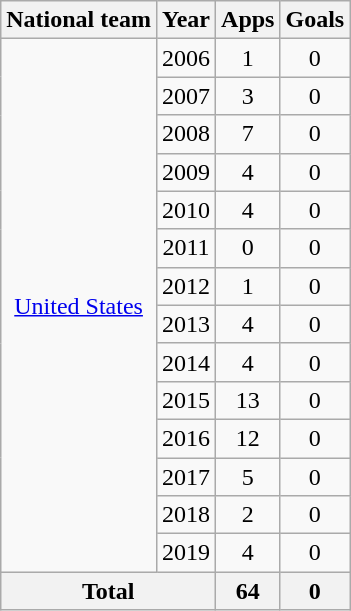<table class="wikitable" style="text-align:center">
<tr>
<th>National team</th>
<th>Year</th>
<th>Apps</th>
<th>Goals</th>
</tr>
<tr>
<td rowspan="14"><a href='#'>United States</a></td>
<td>2006</td>
<td>1</td>
<td>0</td>
</tr>
<tr>
<td>2007</td>
<td>3</td>
<td>0</td>
</tr>
<tr>
<td>2008</td>
<td>7</td>
<td>0</td>
</tr>
<tr>
<td>2009</td>
<td>4</td>
<td>0</td>
</tr>
<tr>
<td>2010</td>
<td>4</td>
<td>0</td>
</tr>
<tr>
<td>2011</td>
<td>0</td>
<td>0</td>
</tr>
<tr>
<td>2012</td>
<td>1</td>
<td>0</td>
</tr>
<tr>
<td>2013</td>
<td>4</td>
<td>0</td>
</tr>
<tr>
<td>2014</td>
<td>4</td>
<td>0</td>
</tr>
<tr>
<td>2015</td>
<td>13</td>
<td>0</td>
</tr>
<tr>
<td>2016</td>
<td>12</td>
<td>0</td>
</tr>
<tr>
<td>2017</td>
<td>5</td>
<td>0</td>
</tr>
<tr>
<td>2018</td>
<td>2</td>
<td>0</td>
</tr>
<tr>
<td>2019</td>
<td>4</td>
<td>0</td>
</tr>
<tr>
<th colspan="2">Total</th>
<th>64</th>
<th>0</th>
</tr>
</table>
